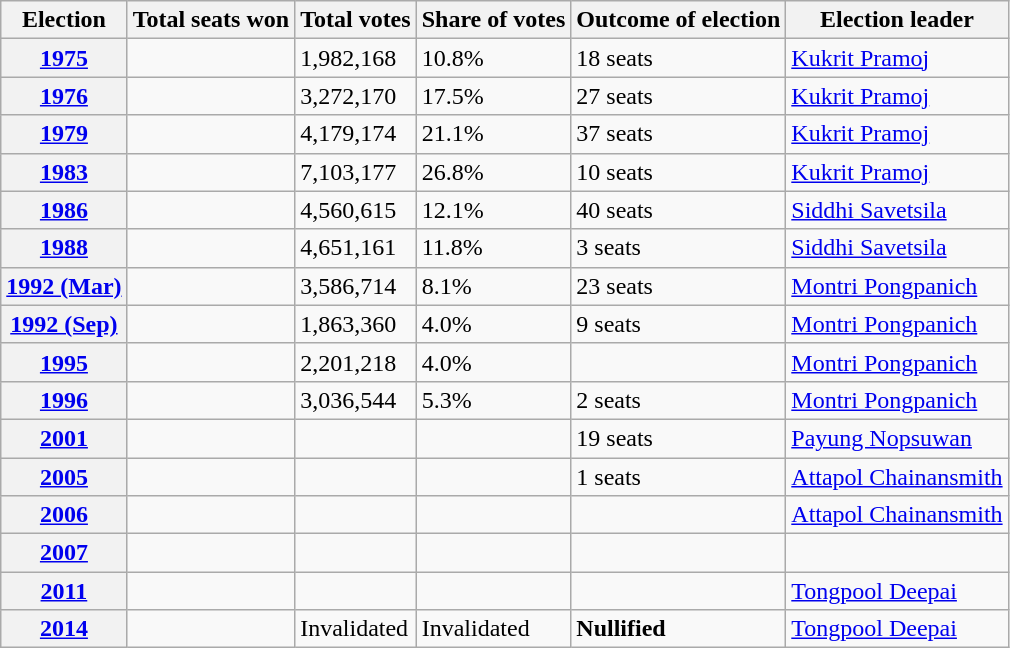<table class="wikitable">
<tr>
<th>Election</th>
<th>Total seats won</th>
<th>Total votes</th>
<th>Share of votes</th>
<th>Outcome of election</th>
<th>Election leader</th>
</tr>
<tr>
<th><a href='#'>1975</a></th>
<td></td>
<td>1,982,168</td>
<td>10.8%</td>
<td>18 seats</td>
<td><a href='#'>Kukrit Pramoj</a></td>
</tr>
<tr>
<th><a href='#'>1976</a></th>
<td></td>
<td>3,272,170</td>
<td>17.5%</td>
<td>27 seats</td>
<td><a href='#'>Kukrit Pramoj</a></td>
</tr>
<tr>
<th><a href='#'>1979</a></th>
<td></td>
<td>4,179,174</td>
<td>21.1%</td>
<td>37 seats</td>
<td><a href='#'>Kukrit Pramoj</a></td>
</tr>
<tr>
<th><a href='#'>1983</a></th>
<td></td>
<td>7,103,177</td>
<td>26.8%</td>
<td>10 seats</td>
<td><a href='#'>Kukrit Pramoj</a></td>
</tr>
<tr>
<th><a href='#'>1986</a></th>
<td></td>
<td>4,560,615</td>
<td>12.1%</td>
<td>40 seats</td>
<td><a href='#'>Siddhi Savetsila</a></td>
</tr>
<tr>
<th><a href='#'>1988</a></th>
<td></td>
<td>4,651,161</td>
<td>11.8%</td>
<td>3 seats</td>
<td><a href='#'>Siddhi Savetsila</a></td>
</tr>
<tr>
<th><a href='#'>1992 (Mar)</a></th>
<td></td>
<td>3,586,714</td>
<td>8.1%</td>
<td>23 seats</td>
<td><a href='#'>Montri Pongpanich</a></td>
</tr>
<tr>
<th><a href='#'>1992 (Sep)</a></th>
<td></td>
<td>1,863,360</td>
<td>4.0%</td>
<td>9 seats</td>
<td><a href='#'>Montri Pongpanich</a></td>
</tr>
<tr>
<th><a href='#'>1995</a></th>
<td></td>
<td>2,201,218</td>
<td>4.0%</td>
<td></td>
<td><a href='#'>Montri Pongpanich</a></td>
</tr>
<tr>
<th><a href='#'>1996</a></th>
<td></td>
<td>3,036,544</td>
<td>5.3%</td>
<td>2 seats</td>
<td><a href='#'>Montri Pongpanich</a></td>
</tr>
<tr>
<th><a href='#'>2001</a></th>
<td></td>
<td></td>
<td></td>
<td>19 seats</td>
<td><a href='#'>Payung Nopsuwan</a></td>
</tr>
<tr>
<th><a href='#'>2005</a></th>
<td></td>
<td></td>
<td></td>
<td>1 seats</td>
<td><a href='#'>Attapol Chainansmith</a></td>
</tr>
<tr>
<th><a href='#'>2006</a></th>
<td></td>
<td></td>
<td></td>
<td></td>
<td><a href='#'>Attapol Chainansmith</a></td>
</tr>
<tr>
<th><a href='#'>2007</a></th>
<td></td>
<td></td>
<td></td>
<td></td>
<td></td>
</tr>
<tr>
<th><a href='#'>2011</a></th>
<td></td>
<td></td>
<td></td>
<td></td>
<td><a href='#'>Tongpool Deepai</a></td>
</tr>
<tr>
<th><a href='#'>2014</a></th>
<td></td>
<td>Invalidated</td>
<td>Invalidated</td>
<td><strong>Nullified</strong></td>
<td><a href='#'>Tongpool Deepai</a></td>
</tr>
</table>
